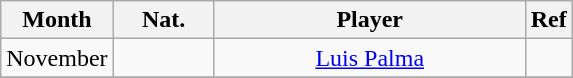<table class="wikitable sortable" style="text-align: center;">
<tr>
<th>Month</th>
<th width=60>Nat.</th>
<th width=200>Player</th>
<th>Ref</th>
</tr>
<tr>
<td>November</td>
<td></td>
<td><a href='#'>Luis Palma</a></td>
<td></td>
</tr>
<tr>
</tr>
</table>
